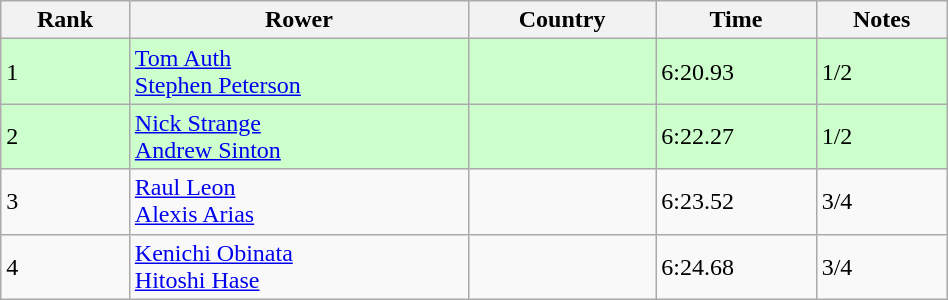<table class="wikitable sortable" width=50%>
<tr>
<th>Rank</th>
<th>Rower</th>
<th>Country</th>
<th>Time</th>
<th>Notes</th>
</tr>
<tr bgcolor=ccffcc>
<td>1</td>
<td><a href='#'>Tom Auth</a><br><a href='#'>Stephen Peterson</a></td>
<td></td>
<td>6:20.93</td>
<td>1/2</td>
</tr>
<tr bgcolor=ccffcc>
<td>2</td>
<td><a href='#'>Nick Strange</a> <br> <a href='#'>Andrew Sinton</a></td>
<td></td>
<td>6:22.27</td>
<td>1/2</td>
</tr>
<tr>
<td>3</td>
<td><a href='#'>Raul Leon</a> <br><a href='#'>Alexis Arias</a></td>
<td></td>
<td>6:23.52</td>
<td>3/4</td>
</tr>
<tr>
<td>4</td>
<td><a href='#'>Kenichi Obinata</a> <br><a href='#'>Hitoshi Hase</a></td>
<td></td>
<td>6:24.68</td>
<td>3/4</td>
</tr>
</table>
